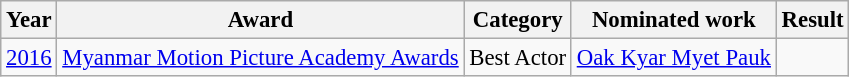<table class="wikitable" style="font-size: 95%">
<tr>
<th>Year</th>
<th>Award</th>
<th>Category</th>
<th>Nominated work</th>
<th>Result</th>
</tr>
<tr>
<td><a href='#'>2016</a></td>
<td><a href='#'>Myanmar Motion Picture Academy Awards</a></td>
<td>Best Actor</td>
<td><a href='#'>Oak Kyar Myet Pauk</a></td>
<td></td>
</tr>
</table>
